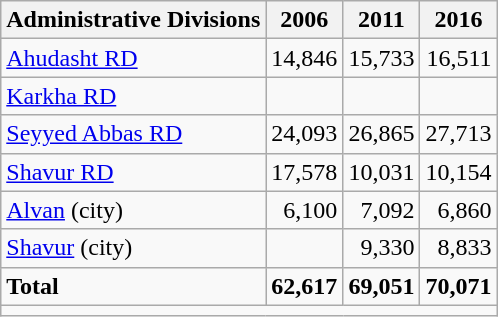<table class="wikitable">
<tr>
<th>Administrative Divisions</th>
<th>2006</th>
<th>2011</th>
<th>2016</th>
</tr>
<tr>
<td><a href='#'>Ahudasht RD</a></td>
<td style="text-align: right;">14,846</td>
<td style="text-align: right;">15,733</td>
<td style="text-align: right;">16,511</td>
</tr>
<tr>
<td><a href='#'>Karkha RD</a></td>
<td style="text-align: right;"></td>
<td style="text-align: right;"></td>
<td style="text-align: right;"></td>
</tr>
<tr>
<td><a href='#'>Seyyed Abbas RD</a></td>
<td style="text-align: right;">24,093</td>
<td style="text-align: right;">26,865</td>
<td style="text-align: right;">27,713</td>
</tr>
<tr>
<td><a href='#'>Shavur RD</a></td>
<td style="text-align: right;">17,578</td>
<td style="text-align: right;">10,031</td>
<td style="text-align: right;">10,154</td>
</tr>
<tr>
<td><a href='#'>Alvan</a> (city)</td>
<td style="text-align: right;">6,100</td>
<td style="text-align: right;">7,092</td>
<td style="text-align: right;">6,860</td>
</tr>
<tr>
<td><a href='#'>Shavur</a> (city)</td>
<td style="text-align: right;"></td>
<td style="text-align: right;">9,330</td>
<td style="text-align: right;">8,833</td>
</tr>
<tr>
<td><strong>Total</strong></td>
<td style="text-align: right;"><strong>62,617</strong></td>
<td style="text-align: right;"><strong>69,051</strong></td>
<td style="text-align: right;"><strong>70,071</strong></td>
</tr>
<tr>
<td colspan=4></td>
</tr>
</table>
